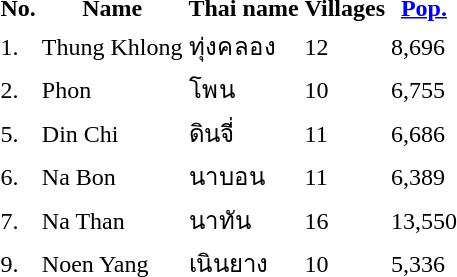<table>
<tr>
<th>No.</th>
<th>Name</th>
<th>Thai name</th>
<th>Villages</th>
<th><a href='#'>Pop.</a></th>
</tr>
<tr>
<td>1.</td>
<td>Thung Khlong</td>
<td>ทุ่งคลอง</td>
<td>12</td>
<td>8,696</td>
<td></td>
</tr>
<tr>
<td>2.</td>
<td>Phon</td>
<td>โพน</td>
<td>10</td>
<td>6,755</td>
<td></td>
</tr>
<tr>
<td>5.</td>
<td>Din Chi</td>
<td>ดินจี่</td>
<td>11</td>
<td>6,686</td>
<td></td>
</tr>
<tr>
<td>6.</td>
<td>Na Bon</td>
<td>นาบอน</td>
<td>11</td>
<td>6,389</td>
<td></td>
</tr>
<tr>
<td>7.</td>
<td>Na Than</td>
<td>นาทัน</td>
<td>16</td>
<td>13,550</td>
<td></td>
</tr>
<tr>
<td>9.</td>
<td>Noen Yang</td>
<td>เนินยาง</td>
<td>10</td>
<td>5,336</td>
<td></td>
</tr>
</table>
